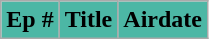<table class="wikitable plainrowheaders" style="background:#fff;">
<tr>
<th style="background:#4CB7A5"><span>Ep #</span></th>
<th style="background:#4CB7A5"><span>Title</span></th>
<th style="background:#4CB7A5"><span>Airdate</span><br>



















</th>
</tr>
</table>
